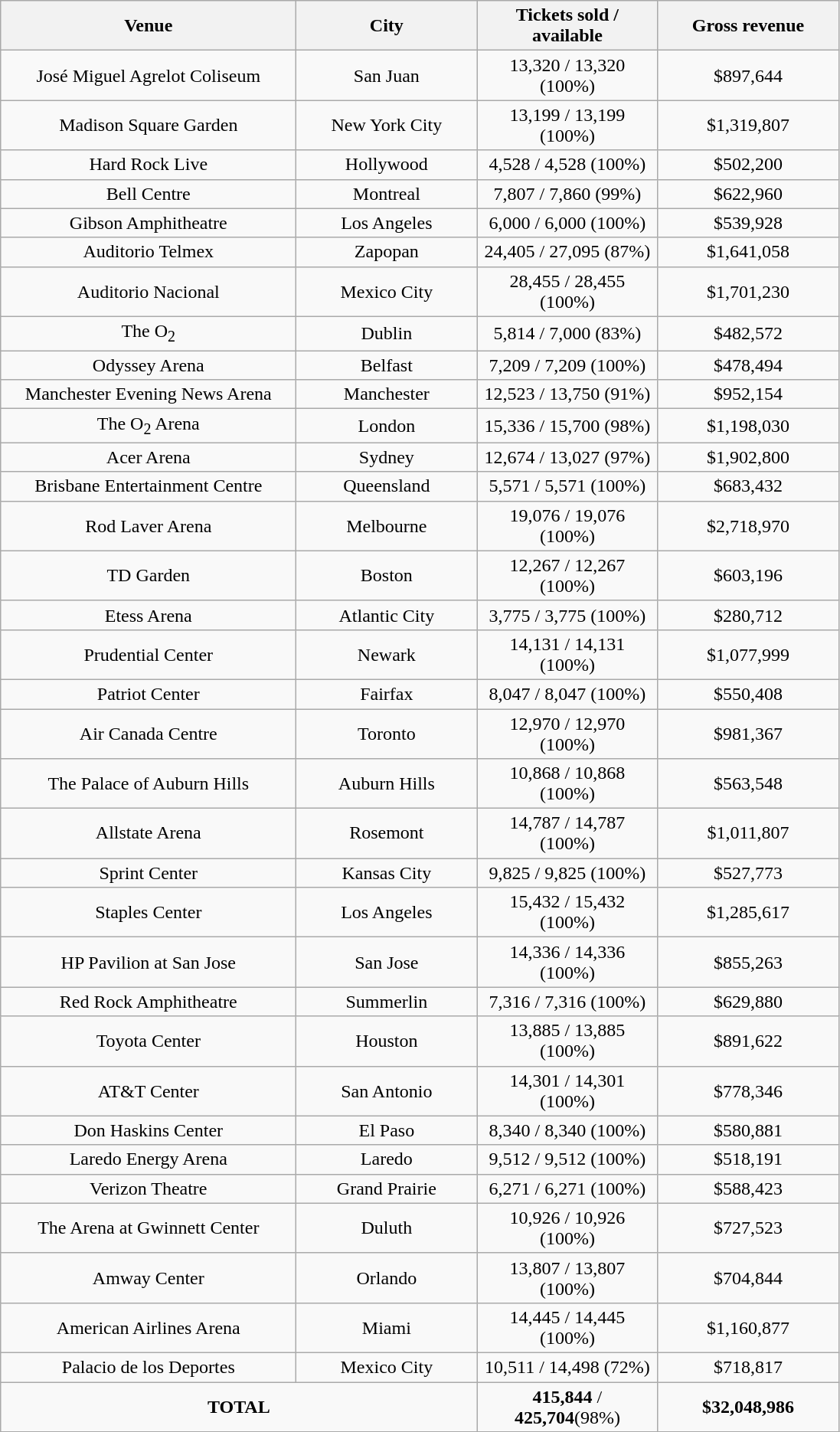<table class="wikitable" style="text-align:center;">
<tr>
<th width="250">Venue</th>
<th width="150">City</th>
<th width="150">Tickets sold / available</th>
<th width="150">Gross revenue</th>
</tr>
<tr>
<td>José Miguel Agrelot Coliseum</td>
<td>San Juan</td>
<td>13,320 / 13,320 (100%)</td>
<td>$897,644</td>
</tr>
<tr>
<td>Madison Square Garden</td>
<td>New York City</td>
<td>13,199 / 13,199 (100%)</td>
<td>$1,319,807</td>
</tr>
<tr>
<td>Hard Rock Live</td>
<td>Hollywood</td>
<td>4,528 / 4,528 (100%)</td>
<td>$502,200</td>
</tr>
<tr>
<td>Bell Centre</td>
<td>Montreal</td>
<td>7,807 / 7,860 (99%)</td>
<td>$622,960</td>
</tr>
<tr>
<td>Gibson Amphitheatre</td>
<td>Los Angeles</td>
<td>6,000 / 6,000 (100%)</td>
<td>$539,928</td>
</tr>
<tr>
<td>Auditorio Telmex</td>
<td>Zapopan</td>
<td>24,405 / 27,095 (87%)</td>
<td>$1,641,058</td>
</tr>
<tr>
<td>Auditorio Nacional</td>
<td>Mexico City</td>
<td>28,455 / 28,455 (100%)</td>
<td>$1,701,230</td>
</tr>
<tr>
<td>The O<sub>2</sub></td>
<td>Dublin</td>
<td>5,814 / 7,000 (83%)</td>
<td>$482,572</td>
</tr>
<tr>
<td>Odyssey Arena</td>
<td>Belfast</td>
<td>7,209 / 7,209 (100%)</td>
<td>$478,494</td>
</tr>
<tr>
<td>Manchester Evening News Arena</td>
<td>Manchester</td>
<td>12,523 / 13,750 (91%)</td>
<td>$952,154</td>
</tr>
<tr>
<td>The O<sub>2</sub> Arena</td>
<td>London</td>
<td>15,336 / 15,700 (98%)</td>
<td>$1,198,030</td>
</tr>
<tr>
<td>Acer Arena</td>
<td>Sydney</td>
<td>12,674 / 13,027 (97%)</td>
<td>$1,902,800</td>
</tr>
<tr>
<td>Brisbane Entertainment Centre</td>
<td>Queensland</td>
<td>5,571 / 5,571 (100%)</td>
<td>$683,432</td>
</tr>
<tr>
<td>Rod Laver Arena</td>
<td>Melbourne</td>
<td>19,076 / 19,076 (100%)</td>
<td>$2,718,970</td>
</tr>
<tr>
<td>TD Garden</td>
<td>Boston</td>
<td>12,267 / 12,267 (100%)</td>
<td>$603,196</td>
</tr>
<tr>
<td>Etess Arena</td>
<td>Atlantic City</td>
<td>3,775 / 3,775 (100%)</td>
<td>$280,712</td>
</tr>
<tr>
<td>Prudential Center</td>
<td>Newark</td>
<td>14,131 / 14,131 (100%)</td>
<td>$1,077,999</td>
</tr>
<tr>
<td>Patriot Center</td>
<td>Fairfax</td>
<td>8,047 / 8,047 (100%)</td>
<td>$550,408</td>
</tr>
<tr>
<td>Air Canada Centre</td>
<td>Toronto</td>
<td>12,970 / 12,970 (100%)</td>
<td>$981,367</td>
</tr>
<tr>
<td>The Palace of Auburn Hills</td>
<td>Auburn Hills</td>
<td>10,868 / 10,868 (100%)</td>
<td>$563,548</td>
</tr>
<tr>
<td>Allstate Arena</td>
<td>Rosemont</td>
<td>14,787 / 14,787 (100%)</td>
<td>$1,011,807</td>
</tr>
<tr>
<td>Sprint Center</td>
<td>Kansas City</td>
<td>9,825 / 9,825 (100%)</td>
<td>$527,773</td>
</tr>
<tr>
<td>Staples Center</td>
<td>Los Angeles</td>
<td>15,432 / 15,432 (100%)</td>
<td>$1,285,617</td>
</tr>
<tr>
<td>HP Pavilion at San Jose</td>
<td>San Jose</td>
<td>14,336 / 14,336 (100%)</td>
<td>$855,263</td>
</tr>
<tr>
<td>Red Rock Amphitheatre</td>
<td>Summerlin</td>
<td>7,316 / 7,316 (100%)</td>
<td>$629,880</td>
</tr>
<tr>
<td>Toyota Center</td>
<td>Houston</td>
<td>13,885 / 13,885 (100%)</td>
<td>$891,622</td>
</tr>
<tr>
<td>AT&T Center</td>
<td>San Antonio</td>
<td>14,301 / 14,301 (100%)</td>
<td>$778,346</td>
</tr>
<tr>
<td>Don Haskins Center</td>
<td>El Paso</td>
<td>8,340 / 8,340 (100%)</td>
<td>$580,881</td>
</tr>
<tr>
<td>Laredo Energy Arena</td>
<td>Laredo</td>
<td>9,512 / 9,512 (100%)</td>
<td>$518,191</td>
</tr>
<tr>
<td>Verizon Theatre</td>
<td>Grand Prairie</td>
<td>6,271 / 6,271 (100%)</td>
<td>$588,423</td>
</tr>
<tr>
<td>The Arena at Gwinnett Center</td>
<td>Duluth</td>
<td>10,926 / 10,926 (100%)</td>
<td>$727,523</td>
</tr>
<tr>
<td>Amway Center</td>
<td>Orlando</td>
<td>13,807 / 13,807 (100%)</td>
<td>$704,844</td>
</tr>
<tr>
<td>American Airlines Arena</td>
<td>Miami</td>
<td>14,445 / 14,445 (100%)</td>
<td>$1,160,877</td>
</tr>
<tr>
<td>Palacio de los Deportes</td>
<td>Mexico City</td>
<td>10,511 / 14,498 (72%)</td>
<td>$718,817</td>
</tr>
<tr>
<td colspan="2"><strong>TOTAL</strong></td>
<td><strong>415,844</strong> / <strong>425,704</strong>(98%)</td>
<td><strong>$32,048,986</strong></td>
</tr>
<tr>
</tr>
</table>
